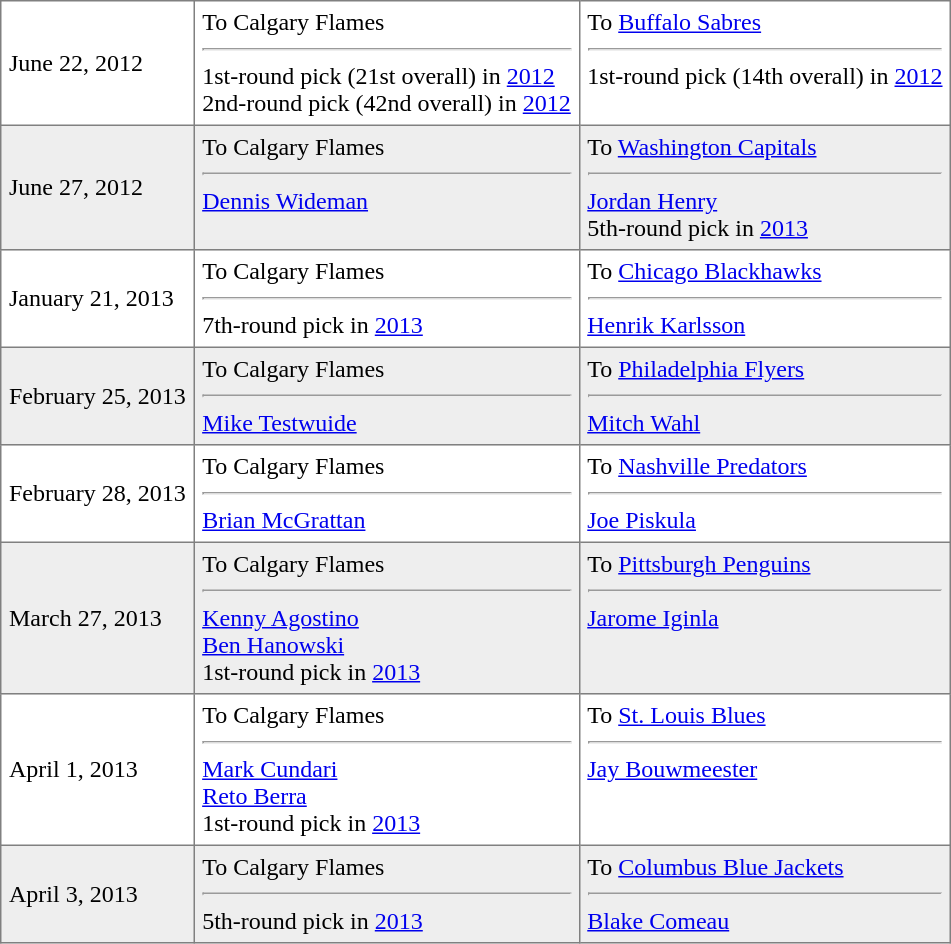<table border="1" style="border-collapse:collapse;"  cellpadding="5">
<tr>
<td>June 22, 2012</td>
<td valign="top">To Calgary Flames <hr>1st-round pick (21st overall) in <a href='#'>2012</a><br>2nd-round pick (42nd overall) in <a href='#'>2012</a></td>
<td valign="top">To <a href='#'>Buffalo Sabres</a> <hr>1st-round pick (14th overall) in <a href='#'>2012</a></td>
</tr>
<tr style="background:#eee;">
<td>June 27, 2012</td>
<td valign="top">To Calgary Flames <hr><a href='#'>Dennis Wideman</a></td>
<td valign="top">To <a href='#'>Washington Capitals</a><hr><a href='#'>Jordan Henry</a><br>5th-round pick in <a href='#'>2013</a></td>
</tr>
<tr>
<td>January 21, 2013</td>
<td valign="top">To Calgary Flames <hr>7th-round pick in <a href='#'>2013</a></td>
<td valign="top">To <a href='#'>Chicago Blackhawks</a> <hr><a href='#'>Henrik Karlsson</a></td>
</tr>
<tr style="background:#eee;">
<td>February 25, 2013</td>
<td valign="top">To Calgary Flames <hr><a href='#'>Mike Testwuide</a></td>
<td valign="top">To <a href='#'>Philadelphia Flyers</a><hr><a href='#'>Mitch Wahl</a></td>
</tr>
<tr>
<td>February 28, 2013</td>
<td valign="top">To Calgary Flames<hr><a href='#'>Brian McGrattan</a></td>
<td valign="top">To <a href='#'>Nashville Predators</a><hr><a href='#'>Joe Piskula</a></td>
</tr>
<tr style="background:#eee;">
<td>March 27, 2013</td>
<td valign="top">To Calgary Flames<hr><a href='#'>Kenny Agostino</a><br><a href='#'>Ben Hanowski</a><br>1st-round pick in <a href='#'>2013</a></td>
<td valign="top">To <a href='#'>Pittsburgh Penguins</a><hr><a href='#'>Jarome Iginla</a></td>
</tr>
<tr>
<td>April 1, 2013</td>
<td valign="top">To Calgary Flames<hr><a href='#'>Mark Cundari</a><br><a href='#'>Reto Berra</a><br>1st-round pick in <a href='#'>2013</a></td>
<td valign="top">To <a href='#'>St. Louis Blues</a><hr><a href='#'>Jay Bouwmeester</a></td>
</tr>
<tr style="background:#eee;">
<td>April 3, 2013</td>
<td valign="top">To Calgary Flames<hr>5th-round pick in <a href='#'>2013</a></td>
<td valign="top">To <a href='#'>Columbus Blue Jackets</a><hr><a href='#'>Blake Comeau</a></td>
</tr>
</table>
